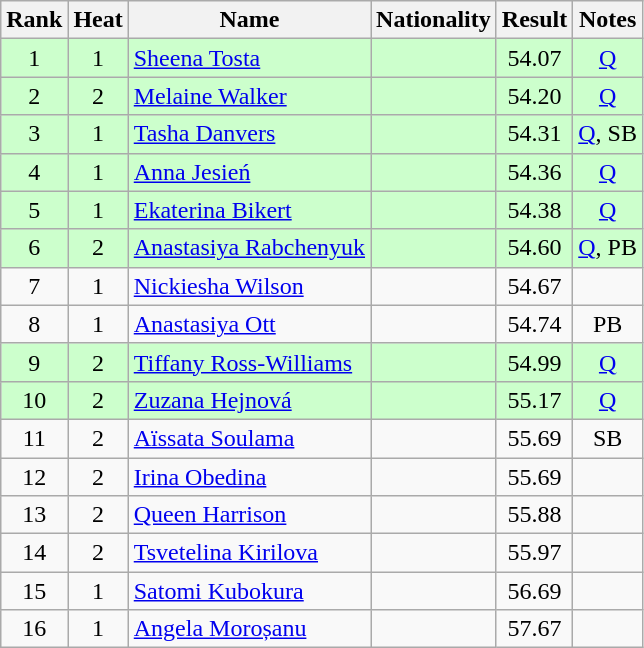<table class="wikitable sortable"   style="text-align:center">
<tr>
<th>Rank</th>
<th>Heat</th>
<th>Name</th>
<th>Nationality</th>
<th>Result</th>
<th>Notes</th>
</tr>
<tr bgcolor=ccffcc>
<td>1</td>
<td>1</td>
<td align=left><a href='#'>Sheena Tosta</a></td>
<td align=left></td>
<td>54.07</td>
<td><a href='#'>Q</a></td>
</tr>
<tr bgcolor=ccffcc>
<td>2</td>
<td>2</td>
<td align=left><a href='#'>Melaine Walker</a></td>
<td align=left></td>
<td>54.20</td>
<td><a href='#'>Q</a></td>
</tr>
<tr bgcolor=ccffcc>
<td>3</td>
<td>1</td>
<td align=left><a href='#'>Tasha Danvers</a></td>
<td align=left></td>
<td>54.31</td>
<td><a href='#'>Q</a>, SB</td>
</tr>
<tr bgcolor=ccffcc>
<td>4</td>
<td>1</td>
<td align=left><a href='#'>Anna Jesień</a></td>
<td align=left></td>
<td>54.36</td>
<td><a href='#'>Q</a></td>
</tr>
<tr bgcolor=ccffcc>
<td>5</td>
<td>1</td>
<td align=left><a href='#'>Ekaterina Bikert</a></td>
<td align=left></td>
<td>54.38</td>
<td><a href='#'>Q</a></td>
</tr>
<tr bgcolor=ccffcc>
<td>6</td>
<td>2</td>
<td align=left><a href='#'>Anastasiya Rabchenyuk</a></td>
<td align=left></td>
<td>54.60</td>
<td><a href='#'>Q</a>, PB</td>
</tr>
<tr>
<td>7</td>
<td>1</td>
<td align=left><a href='#'>Nickiesha Wilson</a></td>
<td align=left></td>
<td>54.67</td>
<td></td>
</tr>
<tr>
<td>8</td>
<td>1</td>
<td align=left><a href='#'>Anastasiya Ott</a></td>
<td align=left></td>
<td>54.74</td>
<td>PB</td>
</tr>
<tr bgcolor=ccffcc>
<td>9</td>
<td>2</td>
<td align=left><a href='#'>Tiffany Ross-Williams</a></td>
<td align=left></td>
<td>54.99</td>
<td><a href='#'>Q</a></td>
</tr>
<tr bgcolor=ccffcc>
<td>10</td>
<td>2</td>
<td align=left><a href='#'>Zuzana Hejnová</a></td>
<td align=left></td>
<td>55.17</td>
<td><a href='#'>Q</a></td>
</tr>
<tr>
<td>11</td>
<td>2</td>
<td align=left><a href='#'>Aïssata Soulama</a></td>
<td align=left></td>
<td>55.69</td>
<td>SB</td>
</tr>
<tr>
<td>12</td>
<td>2</td>
<td align=left><a href='#'>Irina Obedina</a></td>
<td align=left></td>
<td>55.69</td>
<td></td>
</tr>
<tr>
<td>13</td>
<td>2</td>
<td align=left><a href='#'>Queen Harrison</a></td>
<td align=left></td>
<td>55.88</td>
<td></td>
</tr>
<tr>
<td>14</td>
<td>2</td>
<td align=left><a href='#'>Tsvetelina Kirilova</a></td>
<td align=left></td>
<td>55.97</td>
<td></td>
</tr>
<tr>
<td>15</td>
<td>1</td>
<td align=left><a href='#'>Satomi Kubokura</a></td>
<td align=left></td>
<td>56.69</td>
<td></td>
</tr>
<tr>
<td>16</td>
<td>1</td>
<td align=left><a href='#'>Angela Moroșanu</a></td>
<td align=left></td>
<td>57.67</td>
<td></td>
</tr>
</table>
